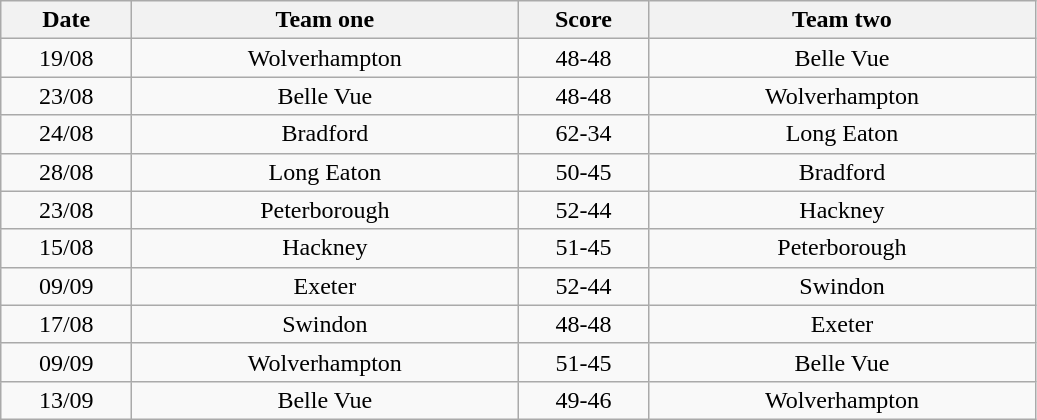<table class="wikitable" style="text-align: center">
<tr>
<th width=80>Date</th>
<th width=250>Team one</th>
<th width=80>Score</th>
<th width=250>Team two</th>
</tr>
<tr>
<td>19/08</td>
<td>Wolverhampton</td>
<td>48-48</td>
<td>Belle Vue</td>
</tr>
<tr>
<td>23/08</td>
<td>Belle Vue</td>
<td>48-48</td>
<td>Wolverhampton</td>
</tr>
<tr>
<td>24/08</td>
<td>Bradford</td>
<td>62-34</td>
<td>Long Eaton</td>
</tr>
<tr>
<td>28/08</td>
<td>Long Eaton</td>
<td>50-45</td>
<td>Bradford</td>
</tr>
<tr>
<td>23/08</td>
<td>Peterborough</td>
<td>52-44</td>
<td>Hackney</td>
</tr>
<tr>
<td>15/08</td>
<td>Hackney</td>
<td>51-45</td>
<td>Peterborough</td>
</tr>
<tr>
<td>09/09</td>
<td>Exeter</td>
<td>52-44</td>
<td>Swindon</td>
</tr>
<tr>
<td>17/08</td>
<td>Swindon</td>
<td>48-48</td>
<td>Exeter</td>
</tr>
<tr>
<td>09/09</td>
<td>Wolverhampton</td>
<td>51-45</td>
<td>Belle Vue</td>
</tr>
<tr>
<td>13/09</td>
<td>Belle Vue</td>
<td>49-46</td>
<td>Wolverhampton</td>
</tr>
</table>
